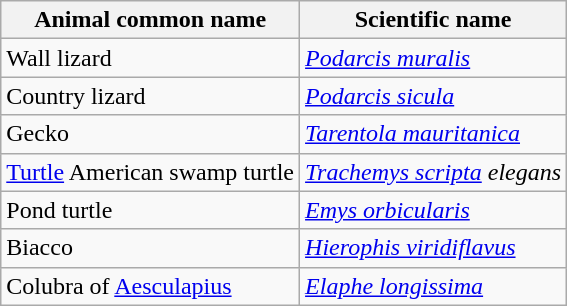<table class="wikitable">
<tr>
<th>Animal common name</th>
<th>Scientific name</th>
</tr>
<tr>
<td>Wall lizard</td>
<td><em><a href='#'>Podarcis muralis</a></em></td>
</tr>
<tr>
<td>Country lizard</td>
<td><em><a href='#'>Podarcis sicula</a></em></td>
</tr>
<tr>
<td>Gecko</td>
<td><em><a href='#'>Tarentola mauritanica</a></em></td>
</tr>
<tr>
<td><a href='#'>Turtle</a> American swamp turtle</td>
<td><em><a href='#'>Trachemys scripta</a> elegans</em></td>
</tr>
<tr>
<td>Pond turtle</td>
<td><em><a href='#'>Emys orbicularis</a></em></td>
</tr>
<tr>
<td>Biacco</td>
<td><em><a href='#'>Hierophis viridiflavus</a></em></td>
</tr>
<tr>
<td>Colubra of <a href='#'>Aesculapius</a></td>
<td><em><a href='#'>Elaphe longissima</a></em></td>
</tr>
</table>
